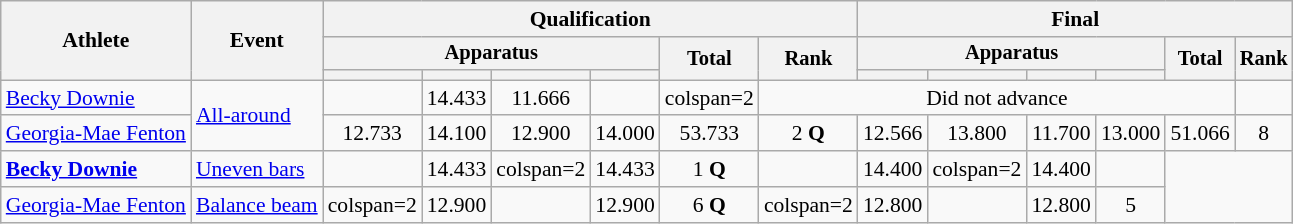<table class=wikitable style=font-size:90%;text-align:center>
<tr>
<th rowspan=3>Athlete</th>
<th rowspan=3>Event</th>
<th colspan=6>Qualification</th>
<th colspan=6>Final</th>
</tr>
<tr style=font-size:95%>
<th colspan=4>Apparatus</th>
<th rowspan=2>Total</th>
<th rowspan=2>Rank</th>
<th colspan=4>Apparatus</th>
<th rowspan=2>Total</th>
<th rowspan=2>Rank</th>
</tr>
<tr style=font-size:95%>
<th></th>
<th></th>
<th></th>
<th></th>
<th></th>
<th></th>
<th></th>
<th></th>
</tr>
<tr>
<td align=left><a href='#'>Becky Downie</a></td>
<td align=left rowspan=2><a href='#'>All-around</a></td>
<td></td>
<td>14.433</td>
<td>11.666</td>
<td></td>
<td>colspan=2 </td>
<td colspan=6>Did not advance</td>
</tr>
<tr>
<td align=left><a href='#'>Georgia-Mae Fenton</a></td>
<td>12.733</td>
<td>14.100</td>
<td>12.900</td>
<td>14.000</td>
<td>53.733</td>
<td>2 <strong>Q</strong></td>
<td>12.566</td>
<td>13.800</td>
<td>11.700</td>
<td>13.000</td>
<td>51.066</td>
<td>8</td>
</tr>
<tr>
<td align=left><strong><a href='#'>Becky Downie</a></strong></td>
<td align=left><a href='#'>Uneven bars</a></td>
<td></td>
<td>14.433</td>
<td>colspan=2 </td>
<td>14.433</td>
<td>1 <strong>Q</strong></td>
<td></td>
<td>14.400</td>
<td>colspan=2 </td>
<td>14.400</td>
<td></td>
</tr>
<tr>
<td align=left><a href='#'>Georgia-Mae Fenton</a></td>
<td align=left><a href='#'>Balance beam</a></td>
<td>colspan=2 </td>
<td>12.900</td>
<td></td>
<td>12.900</td>
<td>6 <strong>Q</strong></td>
<td>colspan=2 </td>
<td>12.800</td>
<td></td>
<td>12.800</td>
<td>5</td>
</tr>
</table>
